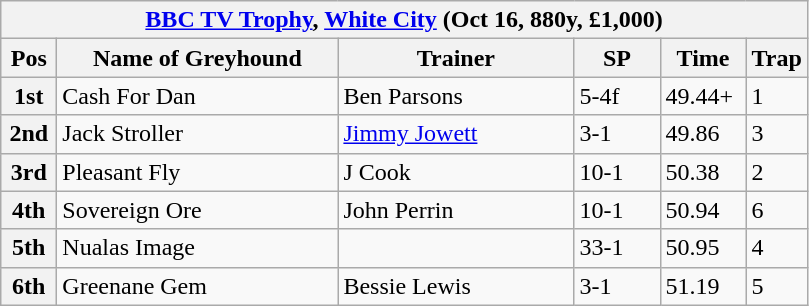<table class="wikitable">
<tr>
<th colspan="6"><a href='#'>BBC TV Trophy</a>, <a href='#'>White City</a> (Oct 16, 880y, £1,000)</th>
</tr>
<tr>
<th width=30>Pos</th>
<th width=180>Name of Greyhound</th>
<th width=150>Trainer</th>
<th width=50>SP</th>
<th width=50>Time</th>
<th width=30>Trap</th>
</tr>
<tr>
<th>1st</th>
<td>Cash For Dan</td>
<td>Ben Parsons</td>
<td>5-4f</td>
<td>49.44+</td>
<td>1</td>
</tr>
<tr>
<th>2nd</th>
<td>Jack Stroller</td>
<td><a href='#'>Jimmy Jowett</a></td>
<td>3-1</td>
<td>49.86</td>
<td>3</td>
</tr>
<tr>
<th>3rd</th>
<td>Pleasant Fly</td>
<td>J Cook</td>
<td>10-1</td>
<td>50.38</td>
<td>2</td>
</tr>
<tr>
<th>4th</th>
<td>Sovereign Ore</td>
<td>John Perrin</td>
<td>10-1</td>
<td>50.94</td>
<td>6</td>
</tr>
<tr>
<th>5th</th>
<td>Nualas Image</td>
<td></td>
<td>33-1</td>
<td>50.95</td>
<td>4</td>
</tr>
<tr>
<th>6th</th>
<td>Greenane Gem</td>
<td>Bessie Lewis</td>
<td>3-1</td>
<td>51.19</td>
<td>5</td>
</tr>
</table>
